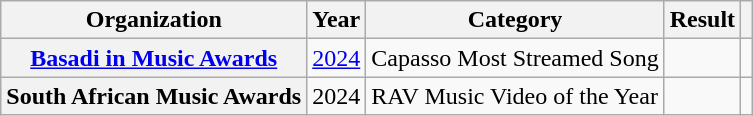<table class="wikitable sortable plainrowheaders" style="border:none; margin:0;">
<tr>
<th scope="col">Organization</th>
<th scope="col">Year</th>
<th scope="col">Category</th>
<th scope="col">Result</th>
<th class="unsortable" scope="col"></th>
</tr>
<tr>
<th scope="row"><a href='#'>Basadi in Music Awards</a></th>
<td><a href='#'>2024</a></td>
<td>Capasso Most Streamed Song</td>
<td></td>
<td></td>
</tr>
<tr>
<th scope="row">South African Music Awards</th>
<td>2024</td>
<td>RAV Music Video of the Year</td>
<td></td>
<td></td>
</tr>
</table>
